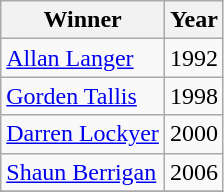<table class="wikitable">
<tr>
<th>Winner</th>
<th>Year</th>
</tr>
<tr>
<td><a href='#'>Allan Langer</a></td>
<td>1992</td>
</tr>
<tr>
<td><a href='#'>Gorden Tallis</a></td>
<td>1998</td>
</tr>
<tr>
<td><a href='#'>Darren Lockyer</a></td>
<td>2000</td>
</tr>
<tr>
<td><a href='#'>Shaun Berrigan</a></td>
<td>2006</td>
</tr>
<tr>
</tr>
</table>
